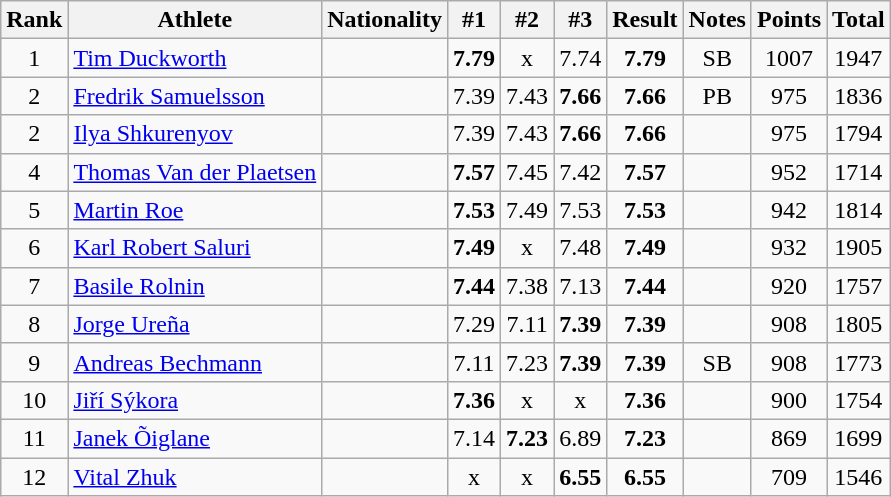<table class="wikitable sortable" style="text-align:center">
<tr>
<th>Rank</th>
<th>Athlete</th>
<th>Nationality</th>
<th>#1</th>
<th>#2</th>
<th>#3</th>
<th>Result</th>
<th>Notes</th>
<th>Points</th>
<th>Total</th>
</tr>
<tr>
<td>1</td>
<td align=left><a href='#'>Tim Duckworth</a></td>
<td align=left></td>
<td><strong>7.79</strong></td>
<td>x</td>
<td>7.74</td>
<td><strong>7.79</strong></td>
<td>SB</td>
<td>1007</td>
<td>1947</td>
</tr>
<tr>
<td>2</td>
<td align=left><a href='#'>Fredrik Samuelsson</a></td>
<td align=left></td>
<td>7.39</td>
<td>7.43</td>
<td><strong>7.66</strong></td>
<td><strong>7.66</strong></td>
<td>PB</td>
<td>975</td>
<td>1836</td>
</tr>
<tr>
<td>2</td>
<td align=left><a href='#'>Ilya Shkurenyov</a></td>
<td align=left></td>
<td>7.39</td>
<td>7.43</td>
<td><strong>7.66</strong></td>
<td><strong>7.66</strong></td>
<td></td>
<td>975</td>
<td>1794</td>
</tr>
<tr>
<td>4</td>
<td align=left><a href='#'>Thomas Van der Plaetsen</a></td>
<td align=left></td>
<td><strong>7.57</strong></td>
<td>7.45</td>
<td>7.42</td>
<td><strong>7.57</strong></td>
<td></td>
<td>952</td>
<td>1714</td>
</tr>
<tr>
<td>5</td>
<td align=left><a href='#'>Martin Roe</a></td>
<td align=left></td>
<td><strong>7.53</strong></td>
<td>7.49</td>
<td>7.53</td>
<td><strong>7.53</strong></td>
<td></td>
<td>942</td>
<td>1814</td>
</tr>
<tr>
<td>6</td>
<td align=left><a href='#'>Karl Robert Saluri</a></td>
<td align=left></td>
<td><strong>7.49</strong></td>
<td>x</td>
<td>7.48</td>
<td><strong>7.49</strong></td>
<td></td>
<td>932</td>
<td>1905</td>
</tr>
<tr>
<td>7</td>
<td align=left><a href='#'>Basile Rolnin</a></td>
<td align=left></td>
<td><strong>7.44</strong></td>
<td>7.38</td>
<td>7.13</td>
<td><strong>7.44</strong></td>
<td></td>
<td>920</td>
<td>1757</td>
</tr>
<tr>
<td>8</td>
<td align=left><a href='#'>Jorge Ureña</a></td>
<td align=left></td>
<td>7.29</td>
<td>7.11</td>
<td><strong>7.39</strong></td>
<td><strong>7.39</strong></td>
<td></td>
<td>908</td>
<td>1805</td>
</tr>
<tr>
<td>9</td>
<td align=left><a href='#'>Andreas Bechmann</a></td>
<td align=left></td>
<td>7.11</td>
<td>7.23</td>
<td><strong>7.39</strong></td>
<td><strong>7.39</strong></td>
<td>SB</td>
<td>908</td>
<td>1773</td>
</tr>
<tr>
<td>10</td>
<td align=left><a href='#'>Jiří Sýkora</a></td>
<td align=left></td>
<td><strong>7.36</strong></td>
<td>x</td>
<td>x</td>
<td><strong>7.36</strong></td>
<td></td>
<td>900</td>
<td>1754</td>
</tr>
<tr>
<td>11</td>
<td align=left><a href='#'>Janek Õiglane</a></td>
<td align=left></td>
<td>7.14</td>
<td><strong>7.23</strong></td>
<td>6.89</td>
<td><strong>7.23</strong></td>
<td></td>
<td>869</td>
<td>1699</td>
</tr>
<tr>
<td>12</td>
<td align=left><a href='#'>Vital Zhuk</a></td>
<td align=left></td>
<td>x</td>
<td>x</td>
<td><strong>6.55</strong></td>
<td><strong>6.55</strong></td>
<td></td>
<td>709</td>
<td>1546</td>
</tr>
</table>
